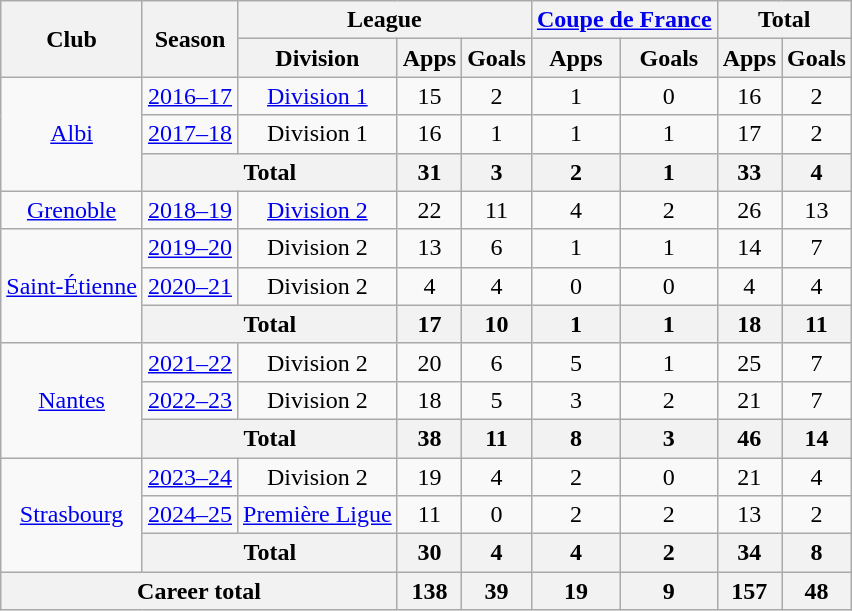<table class="wikitable" style="text-align:center">
<tr>
<th rowspan="2">Club</th>
<th rowspan="2">Season</th>
<th colspan="3">League</th>
<th colspan="2"><a href='#'>Coupe de France</a></th>
<th colspan="2">Total</th>
</tr>
<tr>
<th>Division</th>
<th>Apps</th>
<th>Goals</th>
<th>Apps</th>
<th>Goals</th>
<th>Apps</th>
<th>Goals</th>
</tr>
<tr>
<td rowspan="3"><a href='#'>Albi</a></td>
<td><a href='#'>2016–17</a></td>
<td><a href='#'>Division 1</a></td>
<td>15</td>
<td>2</td>
<td>1</td>
<td>0</td>
<td>16</td>
<td>2</td>
</tr>
<tr>
<td><a href='#'>2017–18</a></td>
<td>Division 1</td>
<td>16</td>
<td>1</td>
<td>1</td>
<td>1</td>
<td>17</td>
<td>2</td>
</tr>
<tr>
<th colspan="2">Total</th>
<th>31</th>
<th>3</th>
<th>2</th>
<th>1</th>
<th>33</th>
<th>4</th>
</tr>
<tr>
<td><a href='#'>Grenoble</a></td>
<td><a href='#'>2018–19</a></td>
<td><a href='#'>Division 2</a></td>
<td>22</td>
<td>11</td>
<td>4</td>
<td>2</td>
<td>26</td>
<td>13</td>
</tr>
<tr>
<td rowspan="3"><a href='#'>Saint-Étienne</a></td>
<td><a href='#'>2019–20</a></td>
<td>Division 2</td>
<td>13</td>
<td>6</td>
<td>1</td>
<td>1</td>
<td>14</td>
<td>7</td>
</tr>
<tr>
<td><a href='#'>2020–21</a></td>
<td>Division 2</td>
<td>4</td>
<td>4</td>
<td>0</td>
<td>0</td>
<td>4</td>
<td>4</td>
</tr>
<tr>
<th colspan="2">Total</th>
<th>17</th>
<th>10</th>
<th>1</th>
<th>1</th>
<th>18</th>
<th>11</th>
</tr>
<tr>
<td rowspan="3"><a href='#'>Nantes</a></td>
<td><a href='#'>2021–22</a></td>
<td>Division 2</td>
<td>20</td>
<td>6</td>
<td>5</td>
<td>1</td>
<td>25</td>
<td>7</td>
</tr>
<tr>
<td><a href='#'>2022–23</a></td>
<td>Division 2</td>
<td>18</td>
<td>5</td>
<td>3</td>
<td>2</td>
<td>21</td>
<td>7</td>
</tr>
<tr>
<th colspan="2">Total</th>
<th>38</th>
<th>11</th>
<th>8</th>
<th>3</th>
<th>46</th>
<th>14</th>
</tr>
<tr>
<td rowspan="3"><a href='#'>Strasbourg</a></td>
<td><a href='#'>2023–24</a></td>
<td>Division 2</td>
<td>19</td>
<td>4</td>
<td>2</td>
<td>0</td>
<td>21</td>
<td>4</td>
</tr>
<tr>
<td><a href='#'>2024–25</a></td>
<td><a href='#'>Première Ligue</a></td>
<td>11</td>
<td>0</td>
<td>2</td>
<td>2</td>
<td>13</td>
<td>2</td>
</tr>
<tr>
<th colspan="2">Total</th>
<th>30</th>
<th>4</th>
<th>4</th>
<th>2</th>
<th>34</th>
<th>8</th>
</tr>
<tr>
<th colspan="3">Career total</th>
<th>138</th>
<th>39</th>
<th>19</th>
<th>9</th>
<th>157</th>
<th>48</th>
</tr>
</table>
